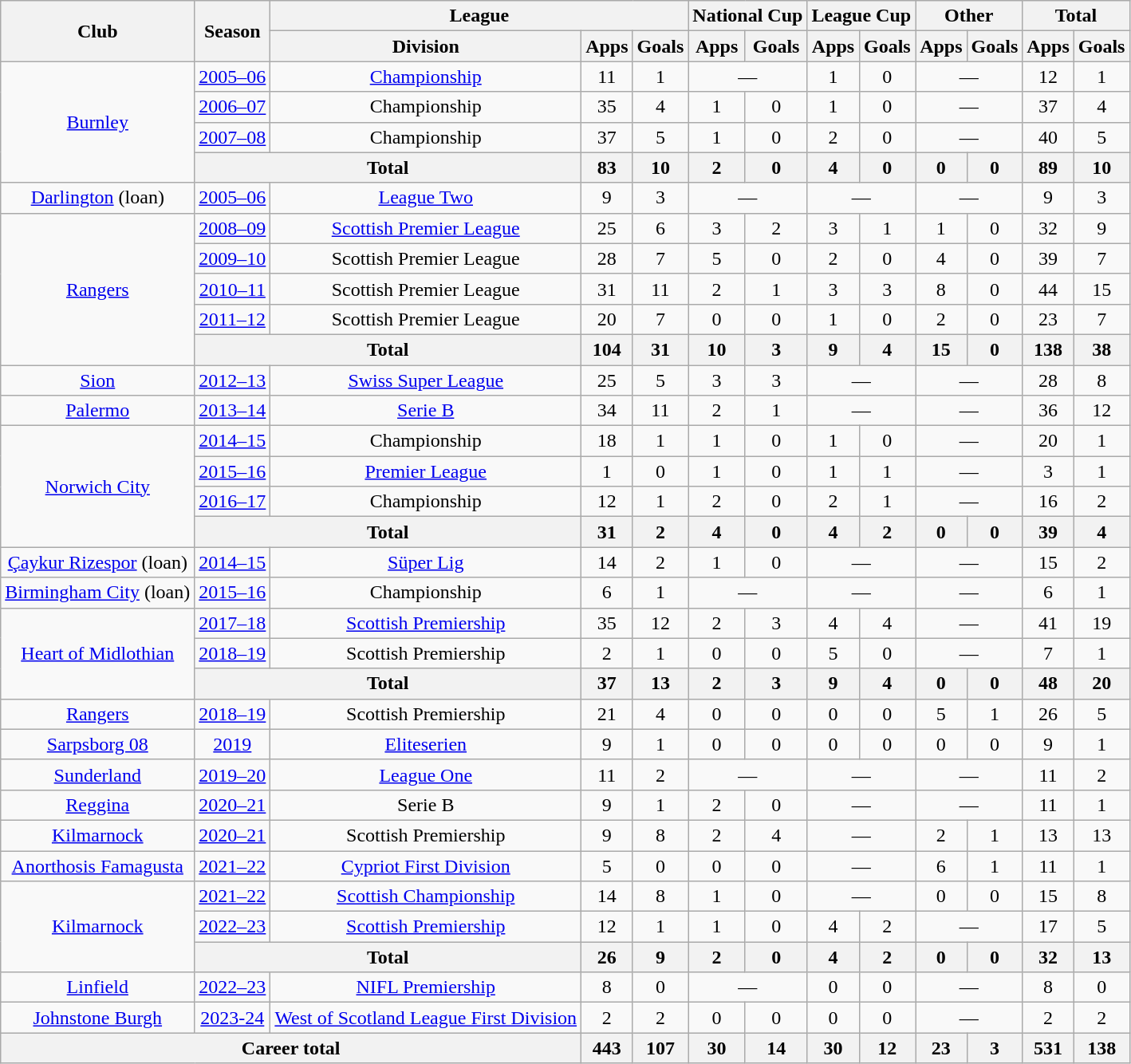<table class=wikitable style="text-align:center;">
<tr>
<th rowspan="2">Club</th>
<th rowspan="2">Season</th>
<th colspan="3">League</th>
<th colspan="2">National Cup</th>
<th colspan="2">League Cup</th>
<th colspan="2">Other</th>
<th colspan="2">Total</th>
</tr>
<tr>
<th>Division</th>
<th>Apps</th>
<th>Goals</th>
<th>Apps</th>
<th>Goals</th>
<th>Apps</th>
<th>Goals</th>
<th>Apps</th>
<th>Goals</th>
<th>Apps</th>
<th>Goals</th>
</tr>
<tr>
<td rowspan=4><a href='#'>Burnley</a></td>
<td><a href='#'>2005–06</a></td>
<td><a href='#'>Championship</a></td>
<td>11</td>
<td>1</td>
<td colspan=2>—</td>
<td>1</td>
<td>0</td>
<td colspan=2>—</td>
<td>12</td>
<td>1</td>
</tr>
<tr>
<td><a href='#'>2006–07</a></td>
<td>Championship</td>
<td>35</td>
<td>4</td>
<td>1</td>
<td>0</td>
<td>1</td>
<td>0</td>
<td colspan=2>—</td>
<td>37</td>
<td>4</td>
</tr>
<tr>
<td><a href='#'>2007–08</a></td>
<td>Championship</td>
<td>37</td>
<td>5</td>
<td>1</td>
<td>0</td>
<td>2</td>
<td>0</td>
<td colspan=2>—</td>
<td>40</td>
<td>5</td>
</tr>
<tr>
<th colspan=2>Total</th>
<th>83</th>
<th>10</th>
<th>2</th>
<th>0</th>
<th>4</th>
<th>0</th>
<th>0</th>
<th>0</th>
<th>89</th>
<th>10</th>
</tr>
<tr>
<td><a href='#'>Darlington</a> (loan)</td>
<td><a href='#'>2005–06</a></td>
<td><a href='#'>League Two</a></td>
<td>9</td>
<td>3</td>
<td colspan=2>—</td>
<td colspan=2>—</td>
<td colspan=2>—</td>
<td>9</td>
<td>3</td>
</tr>
<tr>
<td rowspan=5><a href='#'>Rangers</a></td>
<td><a href='#'>2008–09</a></td>
<td><a href='#'>Scottish Premier League</a></td>
<td>25</td>
<td>6</td>
<td>3</td>
<td>2</td>
<td>3</td>
<td>1</td>
<td>1</td>
<td>0</td>
<td>32</td>
<td>9</td>
</tr>
<tr>
<td><a href='#'>2009–10</a></td>
<td>Scottish Premier League</td>
<td>28</td>
<td>7</td>
<td>5</td>
<td>0</td>
<td>2</td>
<td>0</td>
<td>4</td>
<td>0</td>
<td>39</td>
<td>7</td>
</tr>
<tr>
<td><a href='#'>2010–11</a></td>
<td>Scottish Premier League</td>
<td>31</td>
<td>11</td>
<td>2</td>
<td>1</td>
<td>3</td>
<td>3</td>
<td>8</td>
<td>0</td>
<td>44</td>
<td>15</td>
</tr>
<tr>
<td><a href='#'>2011–12</a></td>
<td>Scottish Premier League</td>
<td>20</td>
<td>7</td>
<td>0</td>
<td>0</td>
<td>1</td>
<td>0</td>
<td>2</td>
<td>0</td>
<td>23</td>
<td>7</td>
</tr>
<tr>
<th colspan=2>Total</th>
<th>104</th>
<th>31</th>
<th>10</th>
<th>3</th>
<th>9</th>
<th>4</th>
<th>15</th>
<th>0</th>
<th>138</th>
<th>38</th>
</tr>
<tr>
<td><a href='#'>Sion</a></td>
<td><a href='#'>2012–13</a></td>
<td><a href='#'>Swiss Super League</a></td>
<td>25</td>
<td>5</td>
<td>3</td>
<td>3</td>
<td colspan=2>—</td>
<td colspan=2>—</td>
<td>28</td>
<td>8</td>
</tr>
<tr>
<td><a href='#'>Palermo</a></td>
<td><a href='#'>2013–14</a></td>
<td><a href='#'>Serie B</a></td>
<td>34</td>
<td>11</td>
<td>2</td>
<td>1</td>
<td colspan=2>—</td>
<td colspan=2>—</td>
<td>36</td>
<td>12</td>
</tr>
<tr>
<td rowspan=4><a href='#'>Norwich City</a></td>
<td><a href='#'>2014–15</a></td>
<td>Championship</td>
<td>18</td>
<td>1</td>
<td>1</td>
<td>0</td>
<td>1</td>
<td>0</td>
<td colspan=2>—</td>
<td>20</td>
<td>1</td>
</tr>
<tr>
<td><a href='#'>2015–16</a></td>
<td><a href='#'>Premier League</a></td>
<td>1</td>
<td>0</td>
<td>1</td>
<td>0</td>
<td>1</td>
<td>1</td>
<td colspan=2>—</td>
<td>3</td>
<td>1</td>
</tr>
<tr>
<td><a href='#'>2016–17</a></td>
<td>Championship</td>
<td>12</td>
<td>1</td>
<td>2</td>
<td>0</td>
<td>2</td>
<td>1</td>
<td colspan=2>—</td>
<td>16</td>
<td>2</td>
</tr>
<tr>
<th colspan=2>Total</th>
<th>31</th>
<th>2</th>
<th>4</th>
<th>0</th>
<th>4</th>
<th>2</th>
<th>0</th>
<th>0</th>
<th>39</th>
<th>4</th>
</tr>
<tr>
<td><a href='#'>Çaykur Rizespor</a> (loan)</td>
<td><a href='#'>2014–15</a></td>
<td><a href='#'>Süper Lig</a></td>
<td>14</td>
<td>2</td>
<td>1</td>
<td>0</td>
<td colspan=2>—</td>
<td colspan=2>—</td>
<td>15</td>
<td>2</td>
</tr>
<tr>
<td><a href='#'>Birmingham City</a> (loan)</td>
<td><a href='#'>2015–16</a></td>
<td>Championship</td>
<td>6</td>
<td>1</td>
<td colspan=2>—</td>
<td colspan=2>—</td>
<td colspan=2>—</td>
<td>6</td>
<td>1</td>
</tr>
<tr>
<td rowspan=3><a href='#'>Heart of Midlothian</a></td>
<td><a href='#'>2017–18</a></td>
<td><a href='#'>Scottish Premiership</a></td>
<td>35</td>
<td>12</td>
<td>2</td>
<td>3</td>
<td>4</td>
<td>4</td>
<td colspan=2>—</td>
<td>41</td>
<td>19</td>
</tr>
<tr>
<td><a href='#'>2018–19</a></td>
<td>Scottish Premiership</td>
<td>2</td>
<td>1</td>
<td>0</td>
<td>0</td>
<td>5</td>
<td>0</td>
<td colspan=2>—</td>
<td>7</td>
<td>1</td>
</tr>
<tr>
<th colspan=2>Total</th>
<th>37</th>
<th>13</th>
<th>2</th>
<th>3</th>
<th>9</th>
<th>4</th>
<th>0</th>
<th>0</th>
<th>48</th>
<th>20</th>
</tr>
<tr>
<td><a href='#'>Rangers</a></td>
<td><a href='#'>2018–19</a></td>
<td>Scottish Premiership</td>
<td>21</td>
<td>4</td>
<td>0</td>
<td>0</td>
<td>0</td>
<td>0</td>
<td>5</td>
<td>1</td>
<td>26</td>
<td>5</td>
</tr>
<tr>
<td><a href='#'>Sarpsborg 08</a></td>
<td><a href='#'>2019</a></td>
<td><a href='#'>Eliteserien</a></td>
<td>9</td>
<td>1</td>
<td>0</td>
<td>0</td>
<td>0</td>
<td>0</td>
<td>0</td>
<td>0</td>
<td>9</td>
<td>1</td>
</tr>
<tr>
<td><a href='#'>Sunderland</a></td>
<td><a href='#'>2019–20</a></td>
<td><a href='#'>League One</a></td>
<td>11</td>
<td>2</td>
<td colspan=2>—</td>
<td colspan=2>—</td>
<td colspan=2>—</td>
<td>11</td>
<td>2</td>
</tr>
<tr>
<td><a href='#'>Reggina</a></td>
<td><a href='#'>2020–21</a></td>
<td>Serie B</td>
<td>9</td>
<td>1</td>
<td>2</td>
<td>0</td>
<td colspan=2>—</td>
<td colspan=2>—</td>
<td>11</td>
<td>1</td>
</tr>
<tr>
<td><a href='#'>Kilmarnock</a></td>
<td><a href='#'>2020–21</a></td>
<td>Scottish Premiership</td>
<td>9</td>
<td>8</td>
<td>2</td>
<td>4</td>
<td colspan=2>—</td>
<td>2</td>
<td>1</td>
<td>13</td>
<td>13</td>
</tr>
<tr>
<td><a href='#'>Anorthosis Famagusta</a></td>
<td><a href='#'>2021–22</a></td>
<td><a href='#'>Cypriot First Division</a></td>
<td>5</td>
<td>0</td>
<td>0</td>
<td>0</td>
<td colspan=2>—</td>
<td>6</td>
<td>1</td>
<td>11</td>
<td>1</td>
</tr>
<tr>
<td rowspan=3><a href='#'>Kilmarnock</a></td>
<td><a href='#'>2021–22</a></td>
<td><a href='#'>Scottish Championship</a></td>
<td>14</td>
<td>8</td>
<td>1</td>
<td>0</td>
<td colspan="2">—</td>
<td>0</td>
<td>0</td>
<td>15</td>
<td>8</td>
</tr>
<tr>
<td><a href='#'>2022–23</a></td>
<td><a href='#'>Scottish Premiership</a></td>
<td>12</td>
<td>1</td>
<td>1</td>
<td>0</td>
<td>4</td>
<td>2</td>
<td colspan="2">—</td>
<td>17</td>
<td>5</td>
</tr>
<tr>
<th colspan=2>Total</th>
<th>26</th>
<th>9</th>
<th>2</th>
<th>0</th>
<th>4</th>
<th>2</th>
<th>0</th>
<th>0</th>
<th>32</th>
<th>13</th>
</tr>
<tr>
<td><a href='#'>Linfield</a></td>
<td><a href='#'>2022–23</a></td>
<td><a href='#'>NIFL Premiership</a></td>
<td>8</td>
<td>0</td>
<td colspan=2>—</td>
<td>0</td>
<td>0</td>
<td colspan=2>—</td>
<td>8</td>
<td>0</td>
</tr>
<tr>
<td><a href='#'>Johnstone Burgh</a></td>
<td><a href='#'>2023-24</a></td>
<td><a href='#'>West of Scotland League First Division</a></td>
<td>2</td>
<td>2</td>
<td>0</td>
<td>0</td>
<td>0</td>
<td>0</td>
<td colspan=2>—</td>
<td>2</td>
<td>2</td>
</tr>
<tr>
<th colspan=3>Career total</th>
<th>443</th>
<th>107</th>
<th>30</th>
<th>14</th>
<th>30</th>
<th>12</th>
<th>23</th>
<th>3</th>
<th>531</th>
<th>138</th>
</tr>
</table>
